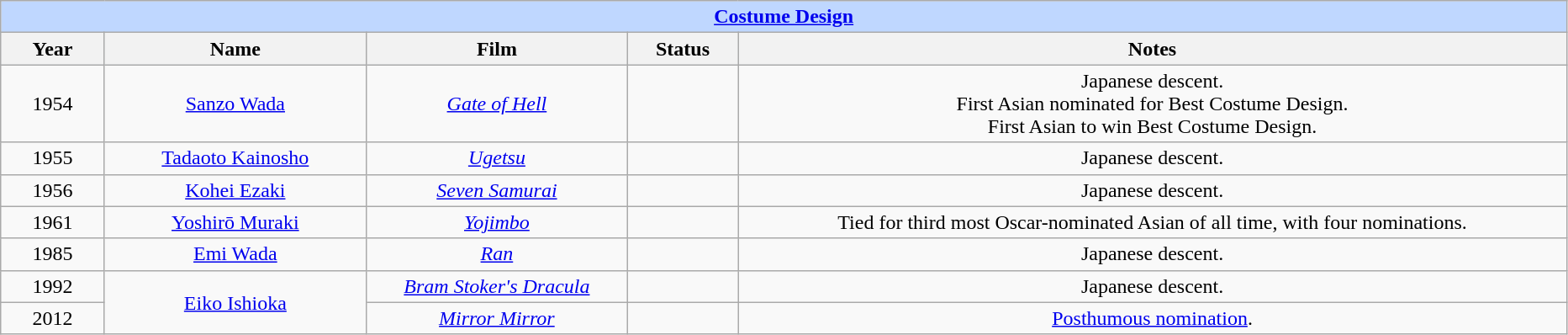<table class="wikitable" style="text-align: center">
<tr style="background:#bfd7ff;">
<td colspan="6" style="text-align:center;"><strong><a href='#'>Costume Design</a></strong></td>
</tr>
<tr style="background:#ebf5ff;">
<th style="width:075px;">Year</th>
<th style="width:200px;">Name</th>
<th style="width:200px;">Film</th>
<th style="width:080px;">Status</th>
<th style="width:650px;">Notes</th>
</tr>
<tr>
<td>1954</td>
<td><a href='#'>Sanzo Wada</a></td>
<td><em><a href='#'>Gate of Hell</a></em></td>
<td></td>
<td>Japanese descent.<br>First Asian nominated for Best Costume Design.<br>First Asian to win Best Costume Design.</td>
</tr>
<tr>
<td>1955</td>
<td><a href='#'>Tadaoto Kainosho</a></td>
<td><em><a href='#'>Ugetsu</a></em></td>
<td></td>
<td>Japanese descent.</td>
</tr>
<tr>
<td>1956</td>
<td><a href='#'>Kohei Ezaki</a></td>
<td><em><a href='#'>Seven Samurai</a></em></td>
<td></td>
<td>Japanese descent.</td>
</tr>
<tr>
<td>1961</td>
<td><a href='#'>Yoshirō Muraki</a></td>
<td><em><a href='#'>Yojimbo</a></em></td>
<td></td>
<td>Tied for third most Oscar-nominated Asian of all time, with four nominations.</td>
</tr>
<tr>
<td>1985</td>
<td><a href='#'>Emi Wada</a></td>
<td><em><a href='#'>Ran</a></em></td>
<td></td>
<td>Japanese descent.</td>
</tr>
<tr>
<td>1992</td>
<td rowspan=2><a href='#'>Eiko Ishioka</a></td>
<td><em><a href='#'>Bram Stoker's Dracula</a></em></td>
<td></td>
<td>Japanese descent.</td>
</tr>
<tr>
<td>2012</td>
<td><em><a href='#'>Mirror Mirror</a></em></td>
<td></td>
<td><a href='#'>Posthumous nomination</a>.</td>
</tr>
</table>
